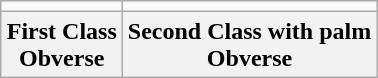<table class="wikitable" style="margin:1em auto;">
<tr>
<td align="center"></td>
<td align="center"></td>
</tr>
<tr>
<th>First Class<br>Obverse</th>
<th>Second Class with palm<br>Obverse</th>
</tr>
</table>
